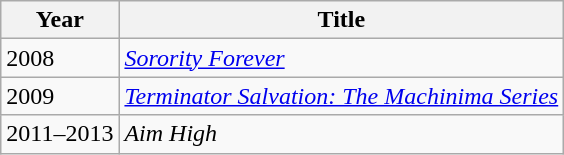<table class="wikitable">
<tr>
<th>Year</th>
<th>Title</th>
</tr>
<tr>
<td>2008</td>
<td><em><a href='#'>Sorority Forever</a></em></td>
</tr>
<tr>
<td>2009</td>
<td><em><a href='#'>Terminator Salvation: The Machinima Series</a></em></td>
</tr>
<tr>
<td>2011–2013</td>
<td><em>Aim High</em></td>
</tr>
</table>
